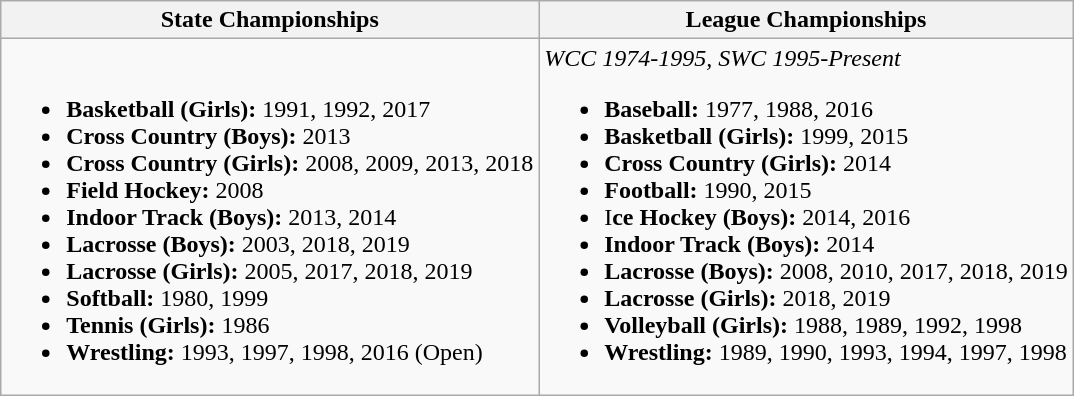<table class="wikitable">
<tr>
<th>State Championships</th>
<th>League Championships</th>
</tr>
<tr>
<td><br><ul><li><strong>Basketball (Girls):</strong> 1991, 1992, 2017</li><li><strong>Cross Country (Boys):</strong> 2013</li><li><strong>Cross Country (Girls):</strong> 2008, 2009, 2013, 2018</li><li><strong>Field Hockey:</strong> 2008</li><li><strong>Indoor Track (Boys):</strong> 2013, 2014</li><li><strong>Lacrosse (Boys):</strong> 2003, 2018, 2019</li><li><strong>Lacrosse (Girls):</strong> 2005, 2017, 2018, 2019</li><li><strong>Softball:</strong> 1980, 1999</li><li><strong>Tennis (Girls):</strong> 1986</li><li><strong>Wrestling:</strong> 1993, 1997, 1998, 2016 (Open)</li></ul></td>
<td><em>WCC 1974-1995, SWC 1995-Present</em><br><ul><li><strong>Baseball:</strong> 1977, 1988, 2016</li><li><strong>Basketball (Girls):</strong> 1999, 2015</li><li><strong>Cross Country (Girls):</strong> 2014</li><li><strong>Football:</strong> 1990, 2015</li><li>I<strong>ce Hockey (Boys):</strong> 2014, 2016</li><li><strong>Indoor Track (Boys):</strong> 2014</li><li><strong>Lacrosse (Boys):</strong> 2008, 2010, 2017, 2018, 2019</li><li><strong>Lacrosse (Girls):</strong> 2018, 2019</li><li><strong>Volleyball (Girls):</strong> 1988, 1989, 1992, 1998</li><li><strong>Wrestling:</strong> 1989, 1990, 1993, 1994, 1997, 1998</li></ul></td>
</tr>
</table>
